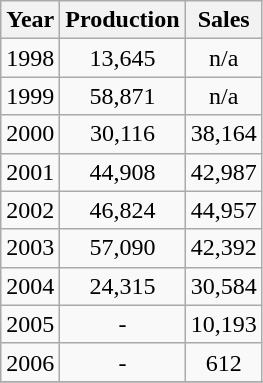<table class="wikitable" style="text-align:center">
<tr>
<th>Year</th>
<th>Production</th>
<th>Sales</th>
</tr>
<tr>
<td>1998</td>
<td>13,645</td>
<td>n/a</td>
</tr>
<tr>
<td>1999</td>
<td>58,871</td>
<td>n/a</td>
</tr>
<tr>
<td>2000</td>
<td>30,116</td>
<td>38,164</td>
</tr>
<tr>
<td>2001</td>
<td>44,908</td>
<td>42,987</td>
</tr>
<tr>
<td>2002</td>
<td>46,824</td>
<td>44,957</td>
</tr>
<tr>
<td>2003</td>
<td>57,090</td>
<td>42,392</td>
</tr>
<tr>
<td>2004</td>
<td>24,315</td>
<td>30,584</td>
</tr>
<tr>
<td>2005</td>
<td>-</td>
<td>10,193</td>
</tr>
<tr>
<td>2006</td>
<td>-</td>
<td>612</td>
</tr>
<tr>
</tr>
</table>
